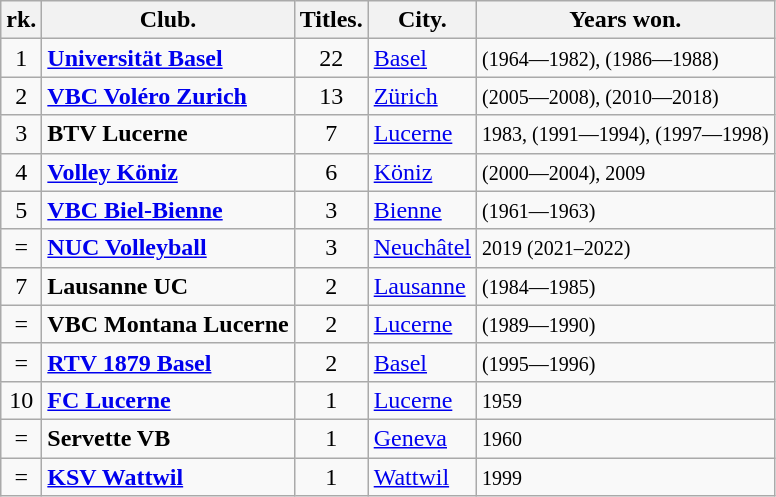<table class="wikitable">
<tr>
<th scope="col">rk.</th>
<th scope="col">Club.</th>
<th scope="col">Titles.</th>
<th scope="col">City.</th>
<th scope="col">Years won.</th>
</tr>
<tr>
<td align="center">1</td>
<td><strong><a href='#'>Universität Basel</a></strong></td>
<td style="text-align:center;">22</td>
<td><a href='#'>Basel</a></td>
<td><small> (1964—1982), (1986—1988)</small></td>
</tr>
<tr>
<td align="center">2</td>
<td><strong><a href='#'>VBC Voléro Zurich</a></strong></td>
<td style="text-align:center;">13</td>
<td><a href='#'>Zürich</a></td>
<td><small> (2005—2008), (2010—2018) </small></td>
</tr>
<tr>
<td align="center">3</td>
<td><strong>BTV Lucerne</strong></td>
<td style="text-align:center;">7</td>
<td><a href='#'>Lucerne</a></td>
<td><small> 1983, (1991—1994), (1997—1998)</small></td>
</tr>
<tr>
<td align="center">4</td>
<td><strong><a href='#'>Volley Köniz</a></strong></td>
<td style="text-align:center;">6</td>
<td><a href='#'>Köniz</a></td>
<td><small> (2000—2004), 2009 </small></td>
</tr>
<tr>
<td align="center">5</td>
<td><strong><a href='#'>VBC Biel-Bienne</a></strong></td>
<td style="text-align:center;">3</td>
<td><a href='#'>Bienne</a></td>
<td><small> (1961—1963)</small></td>
</tr>
<tr>
<td align="center">=</td>
<td><strong><a href='#'>NUC Volleyball</a></strong></td>
<td style="text-align:center;">3</td>
<td><a href='#'>Neuchâtel</a></td>
<td><small> 2019 (2021–2022)</small></td>
</tr>
<tr>
<td align="center">7</td>
<td><strong>Lausanne UC</strong></td>
<td style="text-align:center;">2</td>
<td><a href='#'>Lausanne</a></td>
<td><small> (1984—1985) </small></td>
</tr>
<tr>
<td align="center">=</td>
<td><strong>VBC Montana Lucerne</strong></td>
<td style="text-align:center;">2</td>
<td><a href='#'>Lucerne</a></td>
<td><small> (1989—1990)</small></td>
</tr>
<tr>
<td align="center">=</td>
<td><strong><a href='#'>RTV 1879 Basel</a></strong></td>
<td style="text-align:center;">2</td>
<td><a href='#'>Basel</a></td>
<td><small> (1995—1996)</small></td>
</tr>
<tr>
<td align="center">10</td>
<td><strong><a href='#'>FC Lucerne</a></strong></td>
<td style="text-align:center;">1</td>
<td><a href='#'>Lucerne</a></td>
<td><small> 1959 </small></td>
</tr>
<tr>
<td align="center">=</td>
<td><strong>Servette VB</strong></td>
<td style="text-align:center;">1</td>
<td><a href='#'>Geneva</a></td>
<td><small> 1960 </small></td>
</tr>
<tr>
<td align="center">=</td>
<td><strong><a href='#'>KSV Wattwil</a></strong></td>
<td style="text-align:center;">1</td>
<td><a href='#'>Wattwil</a></td>
<td><small> 1999 </small></td>
</tr>
</table>
